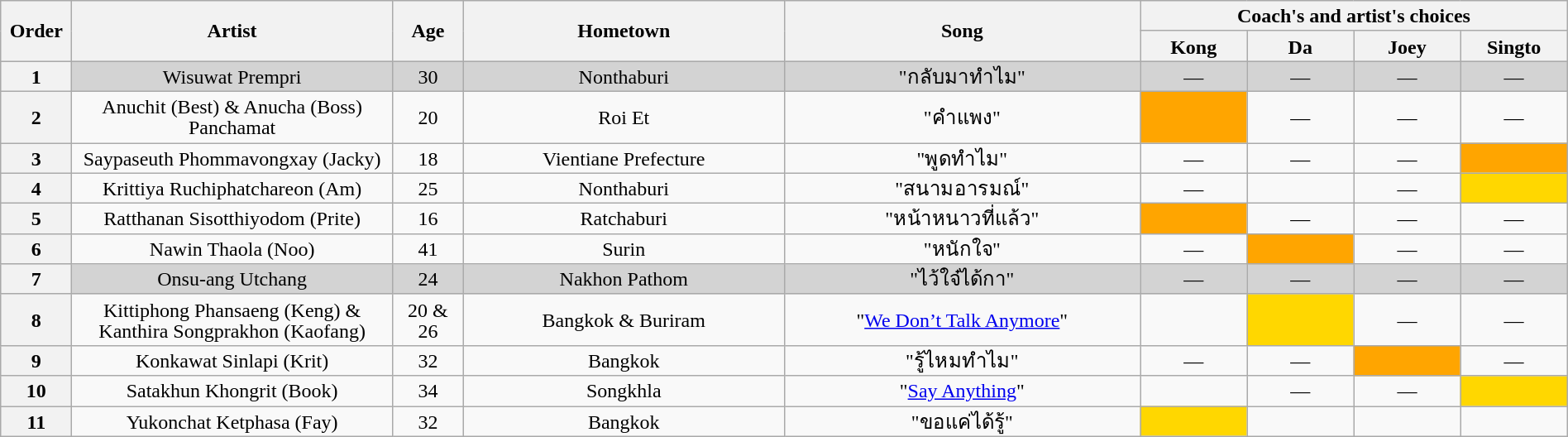<table class="wikitable" style="text-align:center; line-height:17px; width:100%;">
<tr>
<th scope="col" rowspan="2" style="width:04%;">Order</th>
<th scope="col" rowspan="2" style="width:18%;">Artist</th>
<th scope="col" rowspan="2" style="width:04%;">Age</th>
<th scope="col" rowspan="2" style="width:18%;">Hometown</th>
<th scope="col" rowspan="2" style="width:20%;">Song</th>
<th scope="col" colspan="4" style="width:24%;">Coach's and artist's choices</th>
</tr>
<tr>
<th style="width:06%;">Kong</th>
<th style="width:06%;">Da</th>
<th style="width:06%;">Joey</th>
<th style="width:06%;">Singto</th>
</tr>
<tr bgcolor=lightgrey>
<th>1</th>
<td>Wisuwat Prempri</td>
<td>30</td>
<td>Nonthaburi</td>
<td>"กลับมาทำไม"</td>
<td>—</td>
<td>—</td>
<td>—</td>
<td>—</td>
</tr>
<tr>
<th>2</th>
<td>Anuchit (Best) & Anucha (Boss) Panchamat</td>
<td>20</td>
<td>Roi Et</td>
<td>"คำแพง"</td>
<td style = "background:orange;text-align:center;"></td>
<td>—</td>
<td>—</td>
<td>—</td>
</tr>
<tr>
<th>3</th>
<td>Saypaseuth Phommavongxay (Jacky)</td>
<td>18</td>
<td>Vientiane Prefecture</td>
<td>"พูดทำไม"</td>
<td>—</td>
<td>—</td>
<td>—</td>
<td style = "background:orange;text-align:center;"></td>
</tr>
<tr>
<th>4</th>
<td>Krittiya Ruchiphatchareon (Am)</td>
<td>25</td>
<td>Nonthaburi</td>
<td>"สนามอารมณ์"</td>
<td>—</td>
<td style = "text-align:center;"></td>
<td>—</td>
<td style = "background:gold;text-align:center;"></td>
</tr>
<tr>
<th>5</th>
<td>Ratthanan Sisotthiyodom (Prite)</td>
<td>16</td>
<td>Ratchaburi</td>
<td>"หน้าหนาวที่แล้ว"</td>
<td style = "background:orange;text-align:center;"></td>
<td>—</td>
<td>—</td>
<td>—</td>
</tr>
<tr>
<th>6</th>
<td>Nawin Thaola (Noo)</td>
<td>41</td>
<td>Surin</td>
<td>"หนักใจ"</td>
<td>—</td>
<td style = "background:orange;text-align:center;"></td>
<td>—</td>
<td>—</td>
</tr>
<tr bgcolor=lightgrey>
<th>7</th>
<td>Onsu-ang Utchang</td>
<td>24</td>
<td>Nakhon Pathom</td>
<td>"ไว้ใจ๋ได้กา"</td>
<td>—</td>
<td>—</td>
<td>—</td>
<td>—</td>
</tr>
<tr>
<th>8</th>
<td>Kittiphong Phansaeng (Keng) & <br>Kanthira Songprakhon (Kaofang)</td>
<td>20 & 26</td>
<td>Bangkok & Buriram</td>
<td>"<a href='#'>We Don’t Talk Anymore</a>"</td>
<td style = "text-align:center;"></td>
<td style = "background:gold;text-align:center;"></td>
<td>—</td>
<td>—</td>
</tr>
<tr>
<th>9</th>
<td>Konkawat Sinlapi (Krit)</td>
<td>32</td>
<td>Bangkok</td>
<td>"รู้ไหมทําไม"</td>
<td>—</td>
<td>—</td>
<td style = "background:orange;text-align:center;"></td>
<td>—</td>
</tr>
<tr>
<th>10</th>
<td>Satakhun Khongrit (Book)</td>
<td>34</td>
<td>Songkhla</td>
<td>"<a href='#'>Say Anything</a>"</td>
<td style = "text-align:center;"></td>
<td>—</td>
<td>—</td>
<td style = "background:gold;text-align:center;"></td>
</tr>
<tr>
<th>11</th>
<td>Yukonchat Ketphasa (Fay)</td>
<td>32</td>
<td>Bangkok</td>
<td>"ขอแค่ได้รู้"</td>
<td style = "background:gold;text-align:center;"></td>
<td style = "text-align:center;"></td>
<td style = "text-align:center;"></td>
<td style = "text-align:center;"></td>
</tr>
</table>
